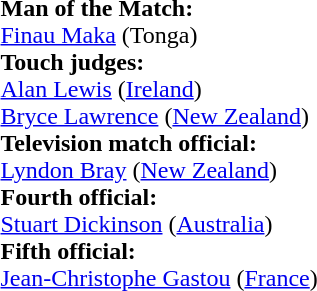<table>
<tr>
<td><br><strong>Man of the Match:</strong>
<br><a href='#'>Finau Maka</a> (Tonga)<br><strong>Touch judges:</strong>
<br><a href='#'>Alan Lewis</a> (<a href='#'>Ireland</a>)
<br><a href='#'>Bryce Lawrence</a> (<a href='#'>New Zealand</a>)
<br><strong>Television match official:</strong>
<br><a href='#'>Lyndon Bray</a> (<a href='#'>New Zealand</a>)
<br><strong>Fourth official:</strong>
<br><a href='#'>Stuart Dickinson</a> (<a href='#'>Australia</a>)
<br><strong>Fifth official:</strong>
<br><a href='#'>Jean-Christophe Gastou</a> (<a href='#'>France</a>)</td>
</tr>
</table>
